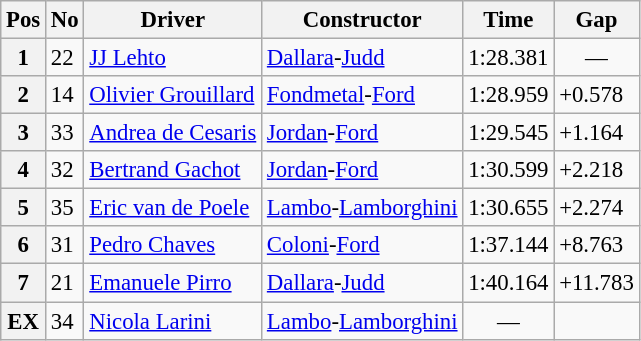<table class="wikitable sortable" style="font-size: 95%;">
<tr>
<th>Pos</th>
<th>No</th>
<th>Driver</th>
<th>Constructor</th>
<th>Time</th>
<th>Gap</th>
</tr>
<tr>
<th>1</th>
<td>22</td>
<td data-sort-value="leh"> <a href='#'>JJ Lehto</a></td>
<td><a href='#'>Dallara</a>-<a href='#'>Judd</a></td>
<td>1:28.381</td>
<td align="center">—</td>
</tr>
<tr>
<th>2</th>
<td>14</td>
<td data-sort-value="gro"> <a href='#'>Olivier Grouillard</a></td>
<td><a href='#'>Fondmetal</a>-<a href='#'>Ford</a></td>
<td>1:28.959</td>
<td>+0.578</td>
</tr>
<tr>
<th>3</th>
<td>33</td>
<td data-sort-value="de c"> <a href='#'>Andrea de Cesaris</a></td>
<td><a href='#'>Jordan</a>-<a href='#'>Ford</a></td>
<td>1:29.545</td>
<td>+1.164</td>
</tr>
<tr>
<th>4</th>
<td>32</td>
<td data-sort-value="gac"> <a href='#'>Bertrand Gachot</a></td>
<td><a href='#'>Jordan</a>-<a href='#'>Ford</a></td>
<td>1:30.599</td>
<td>+2.218</td>
</tr>
<tr>
<th>5</th>
<td>35</td>
<td data-sort-value="vdp"> <a href='#'>Eric van de Poele</a></td>
<td><a href='#'>Lambo</a>-<a href='#'>Lamborghini</a></td>
<td>1:30.655</td>
<td>+2.274</td>
</tr>
<tr>
<th>6</th>
<td>31</td>
<td data-sort-value="cha"> <a href='#'>Pedro Chaves</a></td>
<td><a href='#'>Coloni</a>-<a href='#'>Ford</a></td>
<td>1:37.144</td>
<td>+8.763</td>
</tr>
<tr>
<th>7</th>
<td>21</td>
<td data-sort-value="pir"> <a href='#'>Emanuele Pirro</a></td>
<td><a href='#'>Dallara</a>-<a href='#'>Judd</a></td>
<td>1:40.164</td>
<td>+11.783</td>
</tr>
<tr>
<th>EX</th>
<td>34</td>
<td data-sort-value="lar"> <a href='#'>Nicola Larini</a></td>
<td><a href='#'>Lambo</a>-<a href='#'>Lamborghini</a></td>
<td align="center">—</td>
<td></td>
</tr>
</table>
